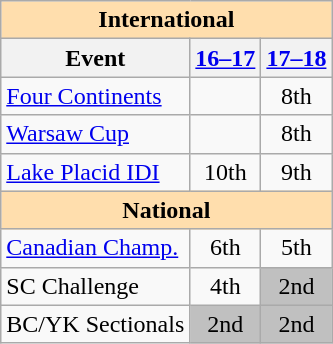<table class="wikitable" style="text-align:center">
<tr>
<th style="background-color: #ffdead; " colspan=3 align=center>International</th>
</tr>
<tr>
<th>Event</th>
<th><a href='#'>16–17</a></th>
<th><a href='#'>17–18</a></th>
</tr>
<tr>
<td align=left><a href='#'>Four Continents</a></td>
<td></td>
<td>8th</td>
</tr>
<tr>
<td align=left> <a href='#'>Warsaw Cup</a></td>
<td></td>
<td>8th</td>
</tr>
<tr>
<td align=left><a href='#'>Lake Placid IDI</a></td>
<td>10th</td>
<td>9th</td>
</tr>
<tr>
<th style="background-color: #ffdead; " colspan=3 align=center>National</th>
</tr>
<tr>
<td align=left><a href='#'>Canadian Champ.</a></td>
<td>6th</td>
<td>5th</td>
</tr>
<tr>
<td align=left>SC Challenge</td>
<td>4th</td>
<td bgcolor=silver>2nd</td>
</tr>
<tr>
<td align=left>BC/YK Sectionals</td>
<td bgcolor=silver>2nd</td>
<td bgcolor=silver>2nd</td>
</tr>
</table>
